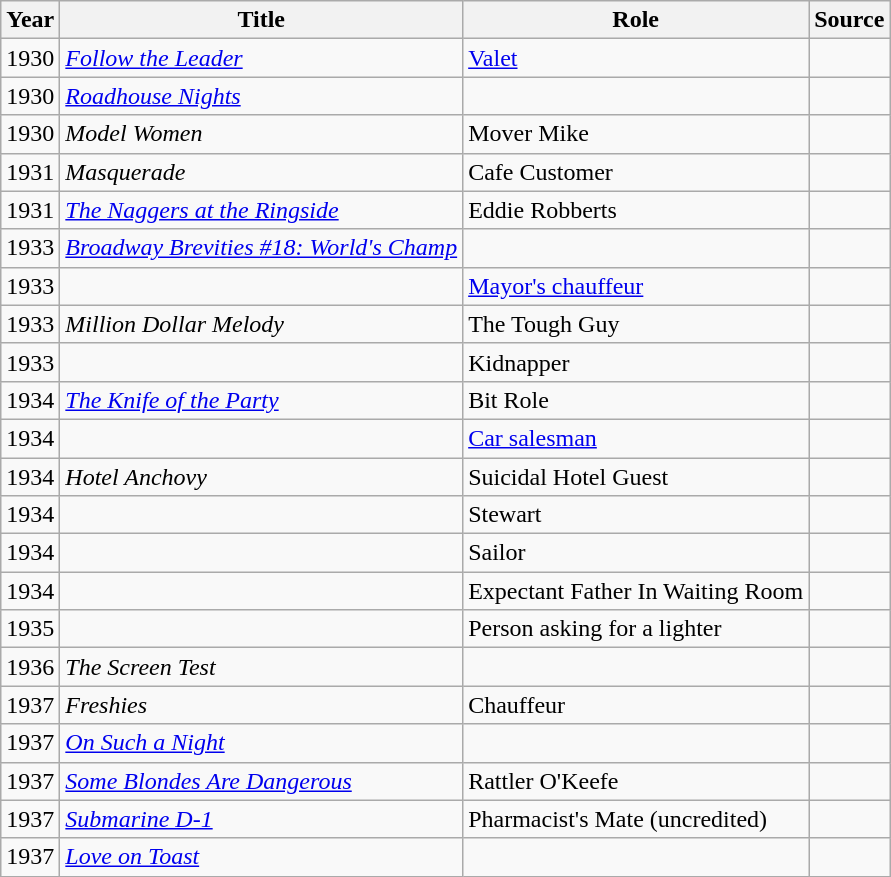<table class="wikitable sortable">
<tr>
<th>Year</th>
<th>Title</th>
<th>Role</th>
<th>Source</th>
</tr>
<tr>
<td>1930</td>
<td><a href='#'><em>Follow the Leader</em></a></td>
<td><a href='#'>Valet</a></td>
<td></td>
</tr>
<tr>
<td>1930</td>
<td><em><a href='#'>Roadhouse Nights</a></em></td>
<td></td>
<td></td>
</tr>
<tr>
<td>1930</td>
<td><em>Model Women</em></td>
<td>Mover Mike</td>
<td></td>
</tr>
<tr>
<td>1931</td>
<td><em>Masquerade</em></td>
<td>Cafe Customer</td>
<td></td>
</tr>
<tr>
<td>1931</td>
<td><em><a href='#'>The Naggers at the Ringside</a></em></td>
<td>Eddie Robberts</td>
<td></td>
</tr>
<tr>
<td>1933</td>
<td><a href='#'><em>Broadway Brevities #18: World's Champ</em></a></td>
<td></td>
<td></td>
</tr>
<tr>
<td>1933</td>
<td><em></em></td>
<td><a href='#'>Mayor's chauffeur</a></td>
<td></td>
</tr>
<tr>
<td>1933</td>
<td><em>Million Dollar Melody</em></td>
<td>The Tough Guy</td>
<td></td>
</tr>
<tr>
<td>1933</td>
<td><em></em></td>
<td>Kidnapper</td>
<td></td>
</tr>
<tr>
<td>1934</td>
<td><em><a href='#'>The Knife of the Party</a></em></td>
<td>Bit Role</td>
<td></td>
</tr>
<tr>
<td>1934</td>
<td><em></em></td>
<td><a href='#'>Car salesman</a></td>
<td></td>
</tr>
<tr>
<td>1934</td>
<td><em>Hotel Anchovy</em></td>
<td>Suicidal Hotel Guest</td>
<td></td>
</tr>
<tr>
<td>1934</td>
<td></td>
<td>Stewart</td>
<td></td>
</tr>
<tr>
<td>1934</td>
<td></td>
<td>Sailor</td>
<td></td>
</tr>
<tr>
<td>1934</td>
<td><em></em></td>
<td>Expectant Father In Waiting Room</td>
<td></td>
</tr>
<tr>
<td>1935</td>
<td></td>
<td>Person asking for a lighter</td>
<td></td>
</tr>
<tr>
<td>1936</td>
<td><em>The Screen Test</em></td>
<td></td>
<td></td>
</tr>
<tr>
<td>1937</td>
<td><em>Freshies</em></td>
<td>Chauffeur</td>
<td></td>
</tr>
<tr>
<td>1937</td>
<td><a href='#'><em>On Such a Night</em></a></td>
<td></td>
<td><strong></strong></td>
</tr>
<tr>
<td>1937</td>
<td><em><a href='#'>Some Blondes Are Dangerous</a></em></td>
<td>Rattler O'Keefe</td>
<td></td>
</tr>
<tr>
<td>1937</td>
<td><em><a href='#'>Submarine D-1</a></em></td>
<td>Pharmacist's Mate (uncredited)</td>
<td></td>
</tr>
<tr>
<td>1937</td>
<td><em><a href='#'>Love on Toast</a> </em></td>
<td></td>
<td></td>
</tr>
</table>
